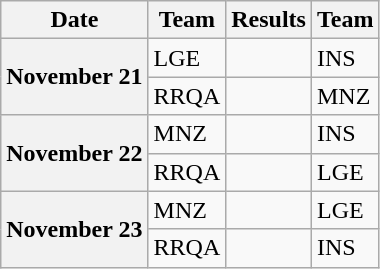<table class="wikitable">
<tr>
<th>Date</th>
<th>Team</th>
<th>Results</th>
<th>Team</th>
</tr>
<tr>
<th rowspan="2">November 21</th>
<td> LGE</td>
<td></td>
<td> INS</td>
</tr>
<tr>
<td> RRQA</td>
<td></td>
<td> MNZ</td>
</tr>
<tr>
<th rowspan="2">November 22</th>
<td> MNZ</td>
<td></td>
<td> INS</td>
</tr>
<tr>
<td> RRQA</td>
<td></td>
<td> LGE</td>
</tr>
<tr>
<th rowspan="2">November 23</th>
<td> MNZ</td>
<td></td>
<td> LGE</td>
</tr>
<tr>
<td> RRQA</td>
<td></td>
<td> INS</td>
</tr>
</table>
